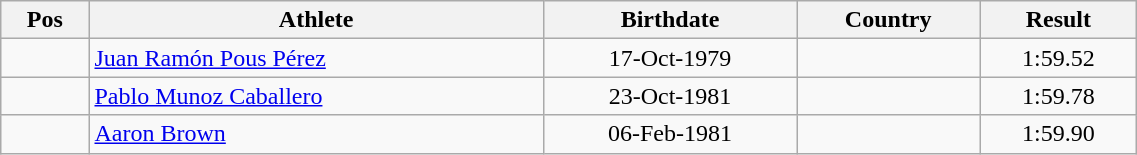<table class="wikitable"  style="text-align:center; width:60%;">
<tr>
<th>Pos</th>
<th>Athlete</th>
<th>Birthdate</th>
<th>Country</th>
<th>Result</th>
</tr>
<tr>
<td align=center></td>
<td align=left><a href='#'>Juan Ramón Pous Pérez</a></td>
<td>17-Oct-1979</td>
<td align=left></td>
<td>1:59.52</td>
</tr>
<tr>
<td align=center></td>
<td align=left><a href='#'>Pablo Munoz Caballero</a></td>
<td>23-Oct-1981</td>
<td align=left></td>
<td>1:59.78</td>
</tr>
<tr>
<td align=center></td>
<td align=left><a href='#'>Aaron Brown</a></td>
<td>06-Feb-1981</td>
<td align=left></td>
<td>1:59.90</td>
</tr>
</table>
